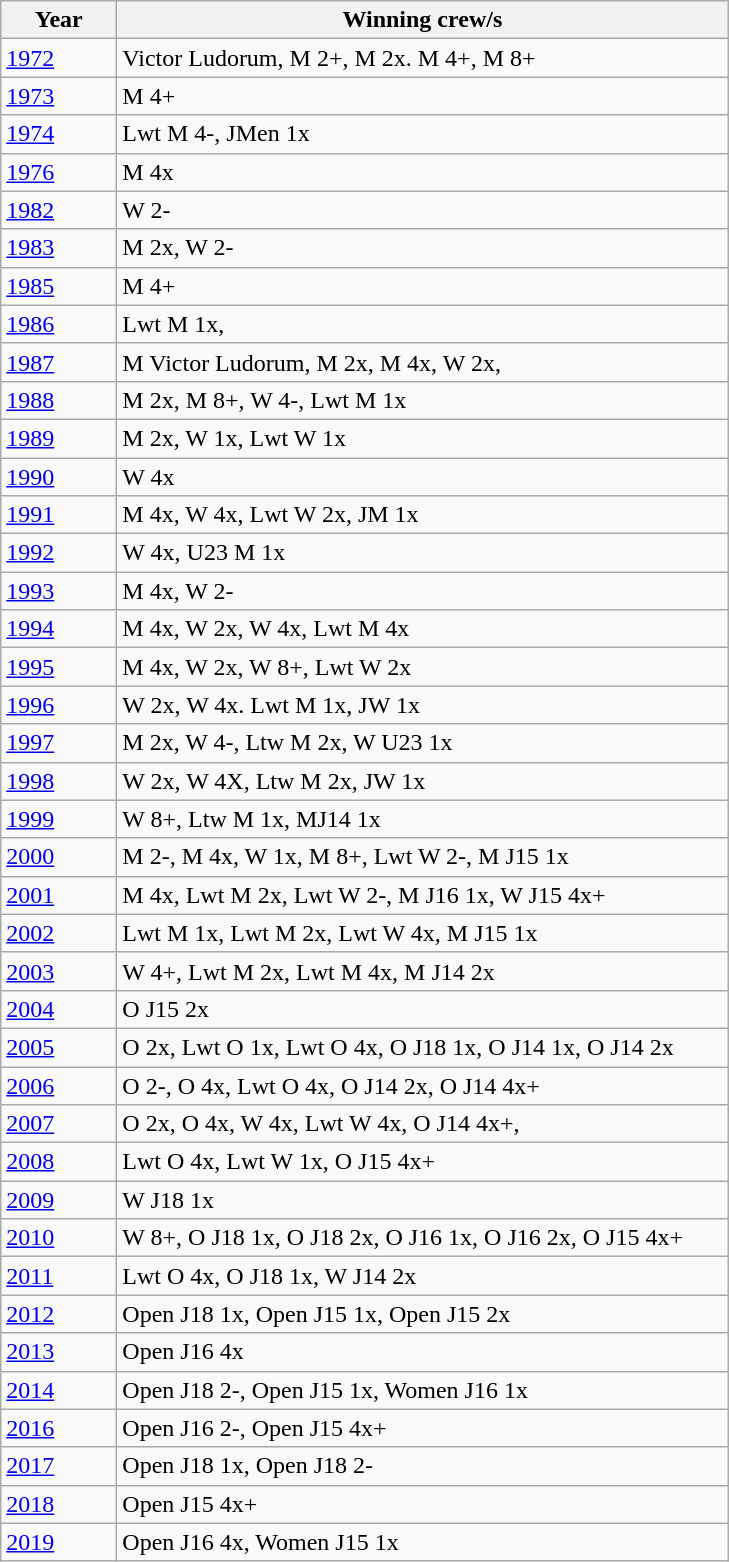<table class="wikitable">
<tr>
<th width=70>Year</th>
<th width=400>Winning crew/s</th>
</tr>
<tr>
<td><a href='#'>1972</a></td>
<td>Victor Ludorum, M 2+, M 2x. M 4+, M 8+</td>
</tr>
<tr>
<td><a href='#'>1973</a></td>
<td>M 4+</td>
</tr>
<tr>
<td><a href='#'>1974</a></td>
<td>Lwt M 4-, JMen 1x</td>
</tr>
<tr>
<td><a href='#'>1976</a></td>
<td>M 4x</td>
</tr>
<tr>
<td><a href='#'>1982</a></td>
<td>W 2-</td>
</tr>
<tr>
<td><a href='#'>1983</a></td>
<td>M 2x, W 2-</td>
</tr>
<tr>
<td><a href='#'>1985</a></td>
<td>M 4+</td>
</tr>
<tr>
<td><a href='#'>1986</a></td>
<td>Lwt M 1x,</td>
</tr>
<tr>
<td><a href='#'>1987</a></td>
<td>M Victor Ludorum, M 2x, M 4x, W 2x,</td>
</tr>
<tr>
<td><a href='#'>1988</a></td>
<td>M 2x, M 8+, W 4-, Lwt M 1x</td>
</tr>
<tr>
<td><a href='#'>1989</a></td>
<td>M 2x, W 1x, Lwt W 1x</td>
</tr>
<tr>
<td><a href='#'>1990</a></td>
<td>W 4x</td>
</tr>
<tr>
<td><a href='#'>1991</a></td>
<td>M 4x, W 4x, Lwt W 2x, JM 1x</td>
</tr>
<tr>
<td><a href='#'>1992</a></td>
<td>W 4x, U23 M 1x</td>
</tr>
<tr>
<td><a href='#'>1993</a></td>
<td>M 4x, W 2-</td>
</tr>
<tr>
<td><a href='#'>1994</a></td>
<td>M 4x, W 2x, W 4x, Lwt M 4x</td>
</tr>
<tr>
<td><a href='#'>1995</a></td>
<td>M 4x, W 2x, W 8+, Lwt W 2x</td>
</tr>
<tr>
<td><a href='#'>1996</a></td>
<td>W 2x, W 4x. Lwt M 1x, JW 1x</td>
</tr>
<tr>
<td><a href='#'>1997</a></td>
<td>M 2x, W 4-, Ltw M 2x, W U23 1x</td>
</tr>
<tr>
<td><a href='#'>1998</a></td>
<td>W 2x, W 4X, Ltw M 2x, JW 1x</td>
</tr>
<tr>
<td><a href='#'>1999</a></td>
<td>W 8+, Ltw M 1x, MJ14 1x</td>
</tr>
<tr>
<td><a href='#'>2000</a></td>
<td>M 2-, M 4x, W 1x, M 8+, Lwt W 2-, M J15 1x</td>
</tr>
<tr>
<td><a href='#'>2001</a></td>
<td>M 4x, Lwt M 2x, Lwt W 2-, M J16 1x, W J15 4x+</td>
</tr>
<tr>
<td><a href='#'>2002</a></td>
<td>Lwt M 1x, Lwt M 2x, Lwt W 4x, M J15 1x</td>
</tr>
<tr>
<td><a href='#'>2003</a></td>
<td>W 4+, Lwt M 2x, Lwt M 4x, M J14 2x</td>
</tr>
<tr>
<td><a href='#'>2004</a></td>
<td>O J15 2x</td>
</tr>
<tr>
<td><a href='#'>2005</a></td>
<td>O 2x, Lwt O 1x, Lwt O 4x, O J18 1x, O J14 1x, O J14 2x</td>
</tr>
<tr>
<td><a href='#'>2006</a></td>
<td>O 2-, O 4x, Lwt O 4x, O J14 2x, O J14 4x+</td>
</tr>
<tr>
<td><a href='#'>2007</a></td>
<td>O 2x, O 4x, W 4x, Lwt W 4x, O J14 4x+,</td>
</tr>
<tr>
<td><a href='#'>2008</a></td>
<td>Lwt O 4x, Lwt W 1x, O J15 4x+</td>
</tr>
<tr>
<td><a href='#'>2009</a></td>
<td>W J18 1x</td>
</tr>
<tr>
<td><a href='#'>2010</a></td>
<td>W 8+, O J18 1x, O J18 2x, O J16 1x, O J16 2x, O J15 4x+</td>
</tr>
<tr>
<td><a href='#'>2011</a></td>
<td>Lwt O 4x, O J18 1x, W J14 2x</td>
</tr>
<tr>
<td><a href='#'>2012</a></td>
<td>Open J18 1x, Open J15 1x, Open J15 2x </td>
</tr>
<tr>
<td><a href='#'>2013</a></td>
<td>Open J16 4x </td>
</tr>
<tr>
<td><a href='#'>2014</a></td>
<td>Open J18 2-, Open J15 1x, Women J16 1x</td>
</tr>
<tr>
<td><a href='#'>2016</a></td>
<td>Open J16 2-, Open J15 4x+ </td>
</tr>
<tr>
<td><a href='#'>2017</a></td>
<td>Open J18 1x, Open J18 2- </td>
</tr>
<tr>
<td><a href='#'>2018</a></td>
<td>Open J15 4x+ </td>
</tr>
<tr>
<td><a href='#'>2019</a></td>
<td>Open J16 4x, Women J15 1x </td>
</tr>
</table>
